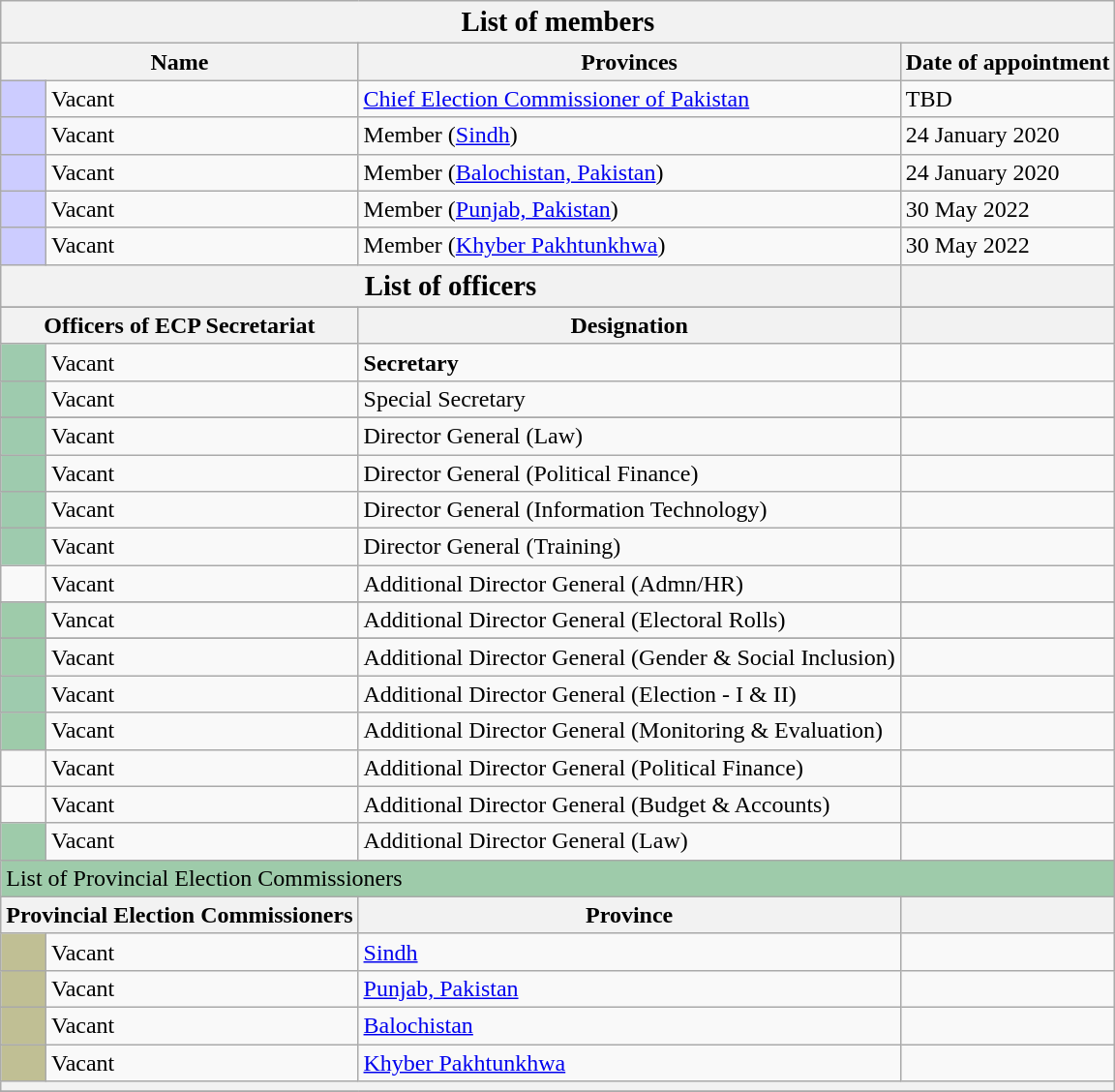<table class=wikitable>
<tr>
<th colspan="4"><big>List of members</big></th>
</tr>
<tr>
<th colspan=2>Name</th>
<th>Provinces</th>
<th>Date of appointment</th>
</tr>
<tr>
<td style="background:#CCCCFF;"></td>
<td>Vacant</td>
<td><a href='#'>Chief Election Commissioner of Pakistan</a></td>
<td>TBD</td>
</tr>
<tr>
<td style="background:#CCCCFF;"></td>
<td>Vacant</td>
<td>Member (<a href='#'>Sindh</a>)</td>
<td>24 January 2020</td>
</tr>
<tr>
<td style="background:#CCCCFF;"></td>
<td>Vacant</td>
<td>Member (<a href='#'>Balochistan, Pakistan</a>)</td>
<td>24 January 2020</td>
</tr>
<tr>
<td style="background:#CCCCFF;"></td>
<td>Vacant</td>
<td>Member (<a href='#'>Punjab, Pakistan</a>)</td>
<td>30 May 2022</td>
</tr>
<tr>
<td style="background:#CCCCFF;"></td>
<td>Vacant</td>
<td>Member (<a href='#'>Khyber Pakhtunkhwa</a>)</td>
<td>30 May 2022</td>
</tr>
<tr>
<th colspan=3><strong><big>List of officers</big></strong></th>
<th></th>
</tr>
<tr>
</tr>
<tr>
<th colspan=2>Officers of ECP Secretariat</th>
<th>Designation</th>
<th></th>
</tr>
<tr>
<td style="background:#9ECBAE;"></td>
<td>Vacant</td>
<td><strong>Secretary</strong></td>
<td></td>
</tr>
<tr>
<td style="background:#9ECBAE;"></td>
<td>Vacant</td>
<td>Special Secretary</td>
<td></td>
</tr>
<tr>
</tr>
<tr>
<td style="background:#9ECBAE;"></td>
<td>Vacant</td>
<td>Director General (Law)</td>
<td></td>
</tr>
<tr>
<td style="background:#9ECBAE;"></td>
<td>Vacant</td>
<td>Director General (Political Finance)</td>
<td></td>
</tr>
<tr>
<td style="background:#9ECBAE;"></td>
<td>Vacant</td>
<td>Director General (Information Technology)</td>
<td></td>
</tr>
<tr>
<td style="background:#9ECBAE;"></td>
<td>Vacant</td>
<td>Director General (Training)</td>
<td></td>
</tr>
<tr>
<td></td>
<td>Vacant</td>
<td>Additional Director General (Admn/HR)</td>
<td></td>
</tr>
<tr>
</tr>
<tr>
<td style="background:#9ECBAA;"></td>
<td>Vancat</td>
<td>Additional Director General (Electoral Rolls)</td>
<td></td>
</tr>
<tr>
</tr>
<tr>
<td style="background:#9ECBAA;"></td>
<td>Vacant</td>
<td>Additional Director General (Gender & Social Inclusion)</td>
<td></td>
</tr>
<tr>
<td style="background:#9ECBAE;"></td>
<td>Vacant</td>
<td>Additional Director General (Election - I & II)</td>
<td></td>
</tr>
<tr>
<td style="background:#9ECBAA;"></td>
<td>Vacant</td>
<td>Additional Director General (Monitoring & Evaluation)</td>
<td></td>
</tr>
<tr>
<td></td>
<td>Vacant</td>
<td>Additional Director General (Political Finance)</td>
<td></td>
</tr>
<tr>
<td></td>
<td>Vacant</td>
<td>Additional Director General (Budget & Accounts)</td>
<td></td>
</tr>
<tr>
<td style="background:#9ECBAA;"></td>
<td>Vacant</td>
<td>Additional Director General (Law)</td>
<td></td>
</tr>
<tr>
<td colspan="4" style="background:#9ECBAA;">List of Provincial Election Commissioners</td>
</tr>
<tr>
<th colspan=2>Provincial Election Commissioners</th>
<th>Province</th>
<th></th>
</tr>
<tr>
<td style="background:#C0BF94;"></td>
<td>Vacant</td>
<td><a href='#'>Sindh</a></td>
<td></td>
</tr>
<tr>
<td style="background:#C0BF94;"></td>
<td>Vacant</td>
<td><a href='#'>Punjab, Pakistan</a></td>
<td></td>
</tr>
<tr>
<td style="background:#C0BF94;"></td>
<td>Vacant</td>
<td><a href='#'>Balochistan</a></td>
<td></td>
</tr>
<tr>
<td style="background:#C0BF94;"></td>
<td>Vacant</td>
<td><a href='#'>Khyber Pakhtunkhwa</a></td>
<td></td>
</tr>
<tr>
<th colspan="4"></th>
</tr>
<tr>
</tr>
</table>
